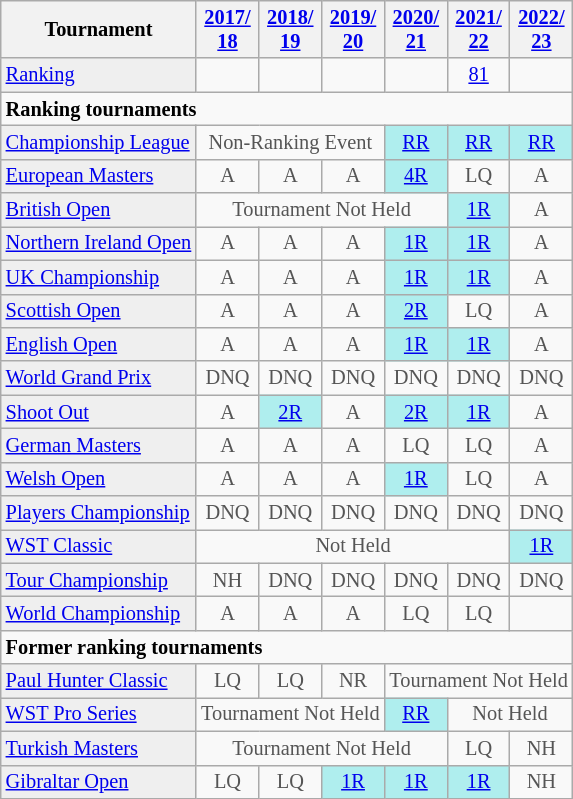<table class="wikitable" style="font-size:85%;">
<tr>
<th>Tournament</th>
<th><a href='#'>2017/<br>18</a></th>
<th><a href='#'>2018/<br>19</a></th>
<th><a href='#'>2019/<br>20</a></th>
<th><a href='#'>2020/<br>21</a></th>
<th><a href='#'>2021/<br>22</a></th>
<th><a href='#'>2022/<br>23</a></th>
</tr>
<tr>
<td style="background:#EFEFEF;"><a href='#'>Ranking</a></td>
<td align="center"></td>
<td align="center"></td>
<td align="center"></td>
<td align="center"></td>
<td align="center"><a href='#'>81</a></td>
<td align="center"></td>
</tr>
<tr>
<td colspan="10"><strong>Ranking tournaments</strong></td>
</tr>
<tr>
<td style="background:#EFEFEF;"><a href='#'>Championship League</a></td>
<td align="center" colspan="3" style="color:#555555;">Non-Ranking Event</td>
<td align="center" style="background:#afeeee;"><a href='#'>RR</a></td>
<td align="center" style="background:#afeeee;"><a href='#'>RR</a></td>
<td align="center" style="background:#afeeee;"><a href='#'>RR</a></td>
</tr>
<tr>
<td style="background:#EFEFEF;"><a href='#'>European Masters</a></td>
<td align="center" style="color:#555555;">A</td>
<td align="center" style="color:#555555;">A</td>
<td align="center" style="color:#555555;">A</td>
<td align="center" style="background:#afeeee;"><a href='#'>4R</a></td>
<td align="center" style="color:#555555;">LQ</td>
<td align="center" style="color:#555555;">A</td>
</tr>
<tr>
<td style="background:#EFEFEF;"><a href='#'>British Open</a></td>
<td align="center" colspan="4" style="color:#555555;">Tournament Not Held</td>
<td align="center" style="background:#afeeee;"><a href='#'>1R</a></td>
<td align="center" style="color:#555555;">A</td>
</tr>
<tr>
<td style="background:#EFEFEF;"><a href='#'>Northern Ireland Open</a></td>
<td align="center" style="color:#555555;">A</td>
<td align="center" style="color:#555555;">A</td>
<td align="center" style="color:#555555;">A</td>
<td align="center" style="background:#afeeee;"><a href='#'>1R</a></td>
<td align="center" style="background:#afeeee;"><a href='#'>1R</a></td>
<td align="center" style="color:#555555;">A</td>
</tr>
<tr>
<td style="background:#EFEFEF;"><a href='#'>UK Championship</a></td>
<td align="center" style="color:#555555;">A</td>
<td align="center" style="color:#555555;">A</td>
<td align="center" style="color:#555555;">A</td>
<td align="center" style="background:#afeeee;"><a href='#'>1R</a></td>
<td align="center" style="background:#afeeee;"><a href='#'>1R</a></td>
<td align="center" style="color:#555555;">A</td>
</tr>
<tr>
<td style="background:#EFEFEF;"><a href='#'>Scottish Open</a></td>
<td align="center" style="color:#555555;">A</td>
<td align="center" style="color:#555555;">A</td>
<td align="center" style="color:#555555;">A</td>
<td align="center" style="background:#afeeee;"><a href='#'>2R</a></td>
<td align="center" style="color:#555555;">LQ</td>
<td align="center" style="color:#555555;">A</td>
</tr>
<tr>
<td style="background:#EFEFEF;"><a href='#'>English Open</a></td>
<td align="center" style="color:#555555;">A</td>
<td align="center" style="color:#555555;">A</td>
<td align="center" style="color:#555555;">A</td>
<td align="center" style="background:#afeeee;"><a href='#'>1R</a></td>
<td align="center" style="background:#afeeee;"><a href='#'>1R</a></td>
<td align="center" style="color:#555555;">A</td>
</tr>
<tr>
<td style="background:#EFEFEF;"><a href='#'>World Grand Prix</a></td>
<td align="center" style="color:#555555;">DNQ</td>
<td align="center" style="color:#555555;">DNQ</td>
<td align="center" style="color:#555555;">DNQ</td>
<td align="center" style="color:#555555;">DNQ</td>
<td align="center" style="color:#555555;">DNQ</td>
<td align="center" style="color:#555555;">DNQ</td>
</tr>
<tr>
<td style="background:#EFEFEF;"><a href='#'>Shoot Out</a></td>
<td align="center" style="color:#555555;">A</td>
<td align="center" style="background:#afeeee;"><a href='#'>2R</a></td>
<td align="center" style="color:#555555;">A</td>
<td align="center" style="background:#afeeee;"><a href='#'>2R</a></td>
<td align="center" style="background:#afeeee;"><a href='#'>1R</a></td>
<td align="center" style="color:#555555;">A</td>
</tr>
<tr>
<td style="background:#EFEFEF;"><a href='#'>German Masters</a></td>
<td align="center" style="color:#555555;">A</td>
<td align="center" style="color:#555555;">A</td>
<td align="center" style="color:#555555;">A</td>
<td align="center" style="color:#555555;">LQ</td>
<td align="center" style="color:#555555;">LQ</td>
<td align="center" style="color:#555555;">A</td>
</tr>
<tr>
<td style="background:#EFEFEF;"><a href='#'>Welsh Open</a></td>
<td align="center" style="color:#555555;">A</td>
<td align="center" style="color:#555555;">A</td>
<td align="center" style="color:#555555;">A</td>
<td align="center" style="background:#afeeee;"><a href='#'>1R</a></td>
<td align="center" style="color:#555555;">LQ</td>
<td align="center" style="color:#555555;">A</td>
</tr>
<tr>
<td style="background:#EFEFEF;"><a href='#'>Players Championship</a></td>
<td align="center" style="color:#555555;">DNQ</td>
<td align="center" style="color:#555555;">DNQ</td>
<td align="center" style="color:#555555;">DNQ</td>
<td align="center" style="color:#555555;">DNQ</td>
<td align="center" style="color:#555555;">DNQ</td>
<td align="center" style="color:#555555;">DNQ</td>
</tr>
<tr>
<td style="background:#EFEFEF;"><a href='#'>WST Classic</a></td>
<td align="center" colspan="5" style="color:#555555;">Not Held</td>
<td align="center" style="background:#afeeee;"><a href='#'>1R</a></td>
</tr>
<tr>
<td style="background:#EFEFEF;"><a href='#'>Tour Championship</a></td>
<td align="center" style="color:#555555;">NH</td>
<td align="center" style="color:#555555;">DNQ</td>
<td align="center" style="color:#555555;">DNQ</td>
<td align="center" style="color:#555555;">DNQ</td>
<td align="center" style="color:#555555;">DNQ</td>
<td align="center" style="color:#555555;">DNQ</td>
</tr>
<tr>
<td style="background:#EFEFEF;"><a href='#'>World Championship</a></td>
<td align="center" style="color:#555555;">A</td>
<td align="center" style="color:#555555;">A</td>
<td align="center" style="color:#555555;">A</td>
<td align="center" style="color:#555555;">LQ</td>
<td align="center" style="color:#555555;">LQ</td>
<td></td>
</tr>
<tr>
<td colspan="10"><strong>Former ranking tournaments</strong></td>
</tr>
<tr>
<td style="background:#EFEFEF;"><a href='#'>Paul Hunter Classic</a></td>
<td align="center" style="color:#555555;">LQ</td>
<td align="center" style="color:#555555;">LQ</td>
<td align="center" style="color:#555555;">NR</td>
<td align="center" colspan="3" style="color:#555555;">Tournament Not Held</td>
</tr>
<tr>
<td style="background:#EFEFEF;"><a href='#'>WST Pro Series</a></td>
<td align="center" colspan="3" style="color:#555555;">Tournament Not Held</td>
<td align="center" style="background:#afeeee;"><a href='#'>RR</a></td>
<td align="center" colspan="2" style="color:#555555;">Not Held</td>
</tr>
<tr>
<td style="background:#EFEFEF;"><a href='#'>Turkish Masters</a></td>
<td align="center" colspan="4" style="color:#555555;">Tournament Not Held</td>
<td align="center" style="color:#555555;">LQ</td>
<td align="center" style="color:#555555;">NH</td>
</tr>
<tr>
<td style="background:#EFEFEF;"><a href='#'>Gibraltar Open</a></td>
<td align="center" style="color:#555555;">LQ</td>
<td align="center" style="color:#555555;">LQ</td>
<td align="center" style="background:#afeeee;"><a href='#'>1R</a></td>
<td align="center" style="background:#afeeee;"><a href='#'>1R</a></td>
<td align="center" style="background:#afeeee;"><a href='#'>1R</a></td>
<td align="center" style="color:#555555;">NH</td>
</tr>
</table>
